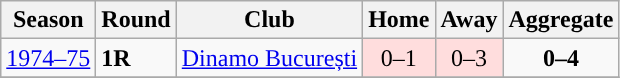<table class="wikitable">
<tr>
<th>Season</th>
<th>Round</th>
<th>Club</th>
<th>Home</th>
<th>Away</th>
<th>Aggregate</th>
</tr>
<tr>
<td><a href='#'>1974–75</a></td>
<td><strong>1R</strong></td>
<td> <a href='#'>Dinamo București</a></td>
<td style="text-align:center; background:#fdd;">0–1</td>
<td style="text-align:center; background:#fdd;">0–3</td>
<td style="text-align:center;"><strong>0–4</strong></td>
</tr>
<tr>
</tr>
</table>
